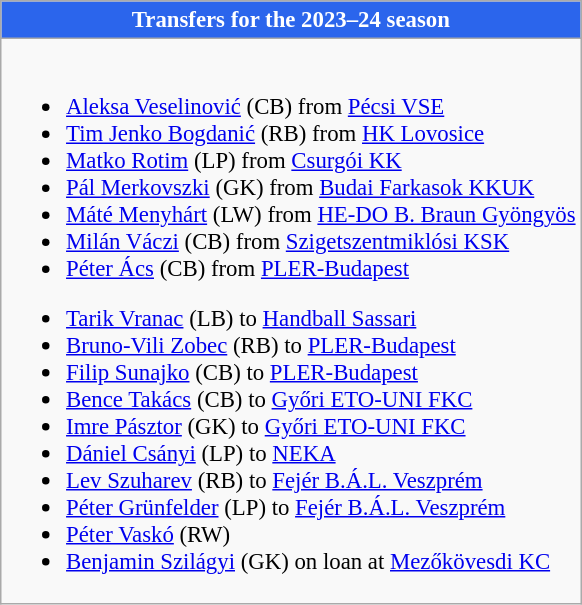<table class="wikitable collapsible collapsed" style="font-size:95%;">
<tr>
<th style="color:#FFFFFF; background:#2B65EC"> <strong>Transfers for the 2023–24 season</strong></th>
</tr>
<tr>
<td><br>
<ul><li> <a href='#'>Aleksa Veselinović</a> (CB) from  <a href='#'>Pécsi VSE</a></li><li> <a href='#'>Tim Jenko Bogdanić</a> (RB) from  <a href='#'>HK Lovosice</a></li><li> <a href='#'>Matko Rotim</a> (LP) from  <a href='#'>Csurgói KK</a></li><li> <a href='#'>Pál Merkovszki</a> (GK) from  <a href='#'>Budai Farkasok KKUK</a></li><li> <a href='#'>Máté Menyhárt</a> (LW) from  <a href='#'>HE-DO B. Braun Gyöngyös</a></li><li> <a href='#'>Milán Váczi</a> (CB) from  <a href='#'>Szigetszentmiklósi KSK</a></li><li> <a href='#'>Péter Ács</a> (CB) from  <a href='#'>PLER-Budapest</a></li></ul><ul><li> <a href='#'>Tarik Vranac</a> (LB) to  <a href='#'>Handball Sassari</a></li><li> <a href='#'>Bruno-Vili Zobec</a> (RB) to  <a href='#'>PLER-Budapest</a></li><li> <a href='#'>Filip Sunajko</a> (CB) to  <a href='#'>PLER-Budapest</a></li><li> <a href='#'>Bence Takács</a> (CB) to  <a href='#'>Győri ETO-UNI FKC</a></li><li> <a href='#'>Imre Pásztor</a> (GK) to  <a href='#'>Győri ETO-UNI FKC</a></li><li> <a href='#'>Dániel Csányi</a> (LP) to  <a href='#'>NEKA</a></li><li> <a href='#'>Lev Szuharev</a> (RB) to  <a href='#'>Fejér B.Á.L. Veszprém</a></li><li> <a href='#'>Péter Grünfelder</a> (LP) to  <a href='#'>Fejér B.Á.L. Veszprém</a></li><li> <a href='#'>Péter Vaskó</a> (RW)</li><li> <a href='#'>Benjamin Szilágyi</a> (GK) on loan at  <a href='#'>Mezőkövesdi KC</a></li></ul></td>
</tr>
</table>
